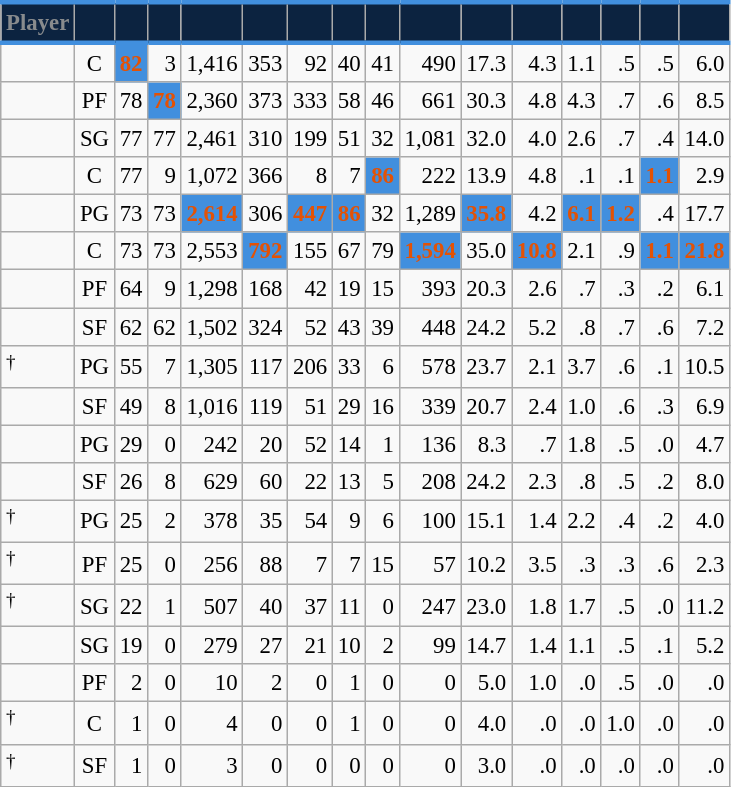<table class="wikitable sortable" style="font-size: 95%; text-align:right;">
<tr>
<th style="background:#0C2340; color:#888B8D; border-top:#418FDE 3px solid; border-bottom:#418FDE 3px solid;">Player</th>
<th style="background:#0C2340; color:#888B8D; border-top:#418FDE 3px solid; border-bottom:#418FDE 3px solid;"></th>
<th style="background:#0C2340; color:#888B8D; border-top:#418FDE 3px solid; border-bottom:#418FDE 3px solid;"></th>
<th style="background:#0C2340; color:#888B8D; border-top:#418FDE 3px solid; border-bottom:#418FDE 3px solid;"></th>
<th style="background:#0C2340; color:#888B8D; border-top:#418FDE 3px solid; border-bottom:#418FDE 3px solid;"></th>
<th style="background:#0C2340; color:#888B8D; border-top:#418FDE 3px solid; border-bottom:#418FDE 3px solid;"></th>
<th style="background:#0C2340; color:#888B8D; border-top:#418FDE 3px solid; border-bottom:#418FDE 3px solid;"></th>
<th style="background:#0C2340; color:#888B8D; border-top:#418FDE 3px solid; border-bottom:#418FDE 3px solid;"></th>
<th style="background:#0C2340; color:#888B8D; border-top:#418FDE 3px solid; border-bottom:#418FDE 3px solid;"></th>
<th style="background:#0C2340; color:#888B8D; border-top:#418FDE 3px solid; border-bottom:#418FDE 3px solid;"></th>
<th style="background:#0C2340; color:#888B8D; border-top:#418FDE 3px solid; border-bottom:#418FDE 3px solid;"></th>
<th style="background:#0C2340; color:#888B8D; border-top:#418FDE 3px solid; border-bottom:#418FDE 3px solid;"></th>
<th style="background:#0C2340; color:#888B8D; border-top:#418FDE 3px solid; border-bottom:#418FDE 3px solid;"></th>
<th style="background:#0C2340; color:#888B8D; border-top:#418FDE 3px solid; border-bottom:#418FDE 3px solid;"></th>
<th style="background:#0C2340; color:#888B8D; border-top:#418FDE 3px solid; border-bottom:#418FDE 3px solid;"></th>
<th style="background:#0C2340; color:#888B8D; border-top:#418FDE 3px solid; border-bottom:#418FDE 3px solid;"></th>
</tr>
<tr>
<td style="text-align:left;"></td>
<td style="text-align:center;">C</td>
<td style="background:#418FDE; color:#E35205;"><strong>82</strong></td>
<td>3</td>
<td>1,416</td>
<td>353</td>
<td>92</td>
<td>40</td>
<td>41</td>
<td>490</td>
<td>17.3</td>
<td>4.3</td>
<td>1.1</td>
<td>.5</td>
<td>.5</td>
<td>6.0</td>
</tr>
<tr>
<td style="text-align:left;"></td>
<td style="text-align:center;">PF</td>
<td>78</td>
<td style="background:#418FDE; color:#E35205;"><strong>78</strong></td>
<td>2,360</td>
<td>373</td>
<td>333</td>
<td>58</td>
<td>46</td>
<td>661</td>
<td>30.3</td>
<td>4.8</td>
<td>4.3</td>
<td>.7</td>
<td>.6</td>
<td>8.5</td>
</tr>
<tr>
<td style="text-align:left;"></td>
<td style="text-align:center;">SG</td>
<td>77</td>
<td>77</td>
<td>2,461</td>
<td>310</td>
<td>199</td>
<td>51</td>
<td>32</td>
<td>1,081</td>
<td>32.0</td>
<td>4.0</td>
<td>2.6</td>
<td>.7</td>
<td>.4</td>
<td>14.0</td>
</tr>
<tr>
<td style="text-align:left;"></td>
<td style="text-align:center;">C</td>
<td>77</td>
<td>9</td>
<td>1,072</td>
<td>366</td>
<td>8</td>
<td>7</td>
<td style="background:#418FDE; color:#E35205;"><strong>86</strong></td>
<td>222</td>
<td>13.9</td>
<td>4.8</td>
<td>.1</td>
<td>.1</td>
<td style="background:#418FDE; color:#E35205;"><strong>1.1</strong></td>
<td>2.9</td>
</tr>
<tr>
<td style="text-align:left;"></td>
<td style="text-align:center;">PG</td>
<td>73</td>
<td>73</td>
<td style="background:#418FDE; color:#E35205;"><strong>2,614</strong></td>
<td>306</td>
<td style="background:#418FDE; color:#E35205;"><strong>447</strong></td>
<td style="background:#418FDE; color:#E35205;"><strong>86</strong></td>
<td>32</td>
<td>1,289</td>
<td style="background:#418FDE; color:#E35205;"><strong>35.8</strong></td>
<td>4.2</td>
<td style="background:#418FDE; color:#E35205;"><strong>6.1</strong></td>
<td style="background:#418FDE; color:#E35205;"><strong>1.2</strong></td>
<td>.4</td>
<td>17.7</td>
</tr>
<tr>
<td style="text-align:left;"></td>
<td style="text-align:center;">C</td>
<td>73</td>
<td>73</td>
<td>2,553</td>
<td style="background:#418FDE; color:#E35205;"><strong>792</strong></td>
<td>155</td>
<td>67</td>
<td>79</td>
<td style="background:#418FDE; color:#E35205;"><strong>1,594</strong></td>
<td>35.0</td>
<td style="background:#418FDE; color:#E35205;"><strong>10.8</strong></td>
<td>2.1</td>
<td>.9</td>
<td style="background:#418FDE; color:#E35205;"><strong>1.1</strong></td>
<td style="background:#418FDE; color:#E35205;"><strong>21.8</strong></td>
</tr>
<tr>
<td style="text-align:left;"></td>
<td style="text-align:center;">PF</td>
<td>64</td>
<td>9</td>
<td>1,298</td>
<td>168</td>
<td>42</td>
<td>19</td>
<td>15</td>
<td>393</td>
<td>20.3</td>
<td>2.6</td>
<td>.7</td>
<td>.3</td>
<td>.2</td>
<td>6.1</td>
</tr>
<tr>
<td style="text-align:left;"></td>
<td style="text-align:center;">SF</td>
<td>62</td>
<td>62</td>
<td>1,502</td>
<td>324</td>
<td>52</td>
<td>43</td>
<td>39</td>
<td>448</td>
<td>24.2</td>
<td>5.2</td>
<td>.8</td>
<td>.7</td>
<td>.6</td>
<td>7.2</td>
</tr>
<tr>
<td style="text-align:left;"><sup>†</sup></td>
<td style="text-align:center;">PG</td>
<td>55</td>
<td>7</td>
<td>1,305</td>
<td>117</td>
<td>206</td>
<td>33</td>
<td>6</td>
<td>578</td>
<td>23.7</td>
<td>2.1</td>
<td>3.7</td>
<td>.6</td>
<td>.1</td>
<td>10.5</td>
</tr>
<tr>
<td style="text-align:left;"></td>
<td style="text-align:center;">SF</td>
<td>49</td>
<td>8</td>
<td>1,016</td>
<td>119</td>
<td>51</td>
<td>29</td>
<td>16</td>
<td>339</td>
<td>20.7</td>
<td>2.4</td>
<td>1.0</td>
<td>.6</td>
<td>.3</td>
<td>6.9</td>
</tr>
<tr>
<td style="text-align:left;"></td>
<td style="text-align:center;">PG</td>
<td>29</td>
<td>0</td>
<td>242</td>
<td>20</td>
<td>52</td>
<td>14</td>
<td>1</td>
<td>136</td>
<td>8.3</td>
<td>.7</td>
<td>1.8</td>
<td>.5</td>
<td>.0</td>
<td>4.7</td>
</tr>
<tr>
<td style="text-align:left;"></td>
<td style="text-align:center;">SF</td>
<td>26</td>
<td>8</td>
<td>629</td>
<td>60</td>
<td>22</td>
<td>13</td>
<td>5</td>
<td>208</td>
<td>24.2</td>
<td>2.3</td>
<td>.8</td>
<td>.5</td>
<td>.2</td>
<td>8.0</td>
</tr>
<tr>
<td style="text-align:left;"><sup>†</sup></td>
<td style="text-align:center;">PG</td>
<td>25</td>
<td>2</td>
<td>378</td>
<td>35</td>
<td>54</td>
<td>9</td>
<td>6</td>
<td>100</td>
<td>15.1</td>
<td>1.4</td>
<td>2.2</td>
<td>.4</td>
<td>.2</td>
<td>4.0</td>
</tr>
<tr>
<td style="text-align:left;"><sup>†</sup></td>
<td style="text-align:center;">PF</td>
<td>25</td>
<td>0</td>
<td>256</td>
<td>88</td>
<td>7</td>
<td>7</td>
<td>15</td>
<td>57</td>
<td>10.2</td>
<td>3.5</td>
<td>.3</td>
<td>.3</td>
<td>.6</td>
<td>2.3</td>
</tr>
<tr>
<td style="text-align:left;"><sup>†</sup></td>
<td style="text-align:center;">SG</td>
<td>22</td>
<td>1</td>
<td>507</td>
<td>40</td>
<td>37</td>
<td>11</td>
<td>0</td>
<td>247</td>
<td>23.0</td>
<td>1.8</td>
<td>1.7</td>
<td>.5</td>
<td>.0</td>
<td>11.2</td>
</tr>
<tr>
<td style="text-align:left;"></td>
<td style="text-align:center;">SG</td>
<td>19</td>
<td>0</td>
<td>279</td>
<td>27</td>
<td>21</td>
<td>10</td>
<td>2</td>
<td>99</td>
<td>14.7</td>
<td>1.4</td>
<td>1.1</td>
<td>.5</td>
<td>.1</td>
<td>5.2</td>
</tr>
<tr>
<td style="text-align:left;"></td>
<td style="text-align:center;">PF</td>
<td>2</td>
<td>0</td>
<td>10</td>
<td>2</td>
<td>0</td>
<td>1</td>
<td>0</td>
<td>0</td>
<td>5.0</td>
<td>1.0</td>
<td>.0</td>
<td>.5</td>
<td>.0</td>
<td>.0</td>
</tr>
<tr>
<td style="text-align:left;"><sup>†</sup></td>
<td style="text-align:center;">C</td>
<td>1</td>
<td>0</td>
<td>4</td>
<td>0</td>
<td>0</td>
<td>1</td>
<td>0</td>
<td>0</td>
<td>4.0</td>
<td>.0</td>
<td>.0</td>
<td>1.0</td>
<td>.0</td>
<td>.0</td>
</tr>
<tr>
<td style="text-align:left;"><sup>†</sup></td>
<td style="text-align:center;">SF</td>
<td>1</td>
<td>0</td>
<td>3</td>
<td>0</td>
<td>0</td>
<td>0</td>
<td>0</td>
<td>0</td>
<td>3.0</td>
<td>.0</td>
<td>.0</td>
<td>.0</td>
<td>.0</td>
<td>.0</td>
</tr>
</table>
